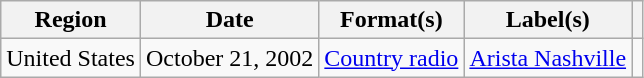<table class="wikitable">
<tr>
<th>Region</th>
<th>Date</th>
<th>Format(s)</th>
<th>Label(s)</th>
<th></th>
</tr>
<tr>
<td>United States</td>
<td>October 21, 2002</td>
<td><a href='#'>Country radio</a></td>
<td><a href='#'>Arista Nashville</a></td>
<td></td>
</tr>
</table>
